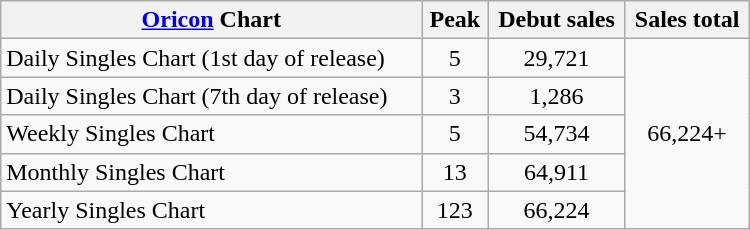<table class="wikitable" style="width:500px;">
<tr>
<th><a href='#'>Oricon</a> Chart</th>
<th>Peak</th>
<th>Debut sales</th>
<th>Sales total</th>
</tr>
<tr>
<td>Daily Singles Chart (1st day of release)</td>
<td style="text-align:center;">5</td>
<td style="text-align:center;">29,721</td>
<td style="text-align:center;" rowspan="5">66,224+</td>
</tr>
<tr>
<td>Daily Singles Chart (7th day of release)</td>
<td style="text-align:center;">3</td>
<td style="text-align:center;">1,286</td>
</tr>
<tr>
<td>Weekly Singles Chart</td>
<td style="text-align:center;">5</td>
<td style="text-align:center;">54,734</td>
</tr>
<tr>
<td>Monthly Singles Chart</td>
<td style="text-align:center;">13</td>
<td style="text-align:center;">64,911</td>
</tr>
<tr>
<td>Yearly Singles Chart</td>
<td style="text-align:center;">123</td>
<td style="text-align:center;">66,224</td>
</tr>
</table>
